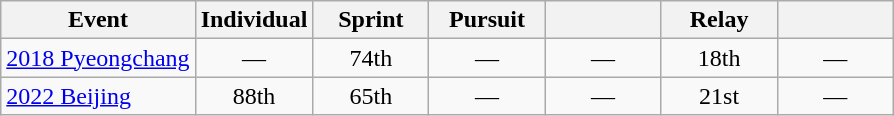<table class="wikitable" style="text-align: center;">
<tr ">
<th>Event</th>
<th style="width:70px;">Individual</th>
<th style="width:70px;">Sprint</th>
<th style="width:70px;">Pursuit</th>
<th style="width:70px;"></th>
<th style="width:70px;">Relay</th>
<th style="width:70px;"></th>
</tr>
<tr>
<td align=left> <a href='#'>2018 Pyeongchang</a></td>
<td>—</td>
<td>74th</td>
<td>—</td>
<td>—</td>
<td>18th</td>
<td>—</td>
</tr>
<tr>
<td align="left"> <a href='#'>2022 Beijing</a></td>
<td>88th</td>
<td>65th</td>
<td>—</td>
<td>—</td>
<td>21st</td>
<td>—</td>
</tr>
</table>
